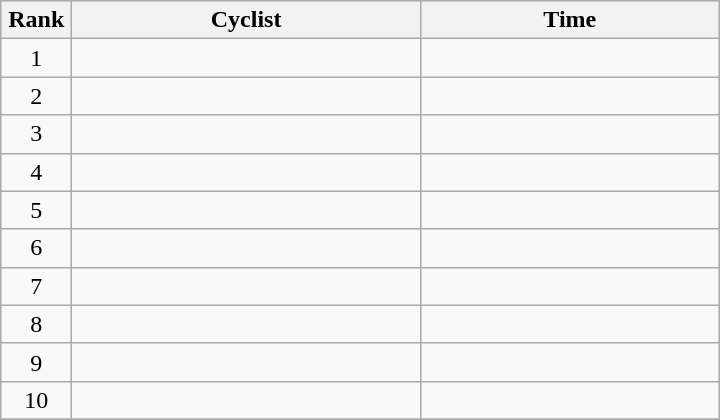<table class="wikitable" style="width:30em;margin-bottom:0;">
<tr>
<th>Rank</th>
<th>Cyclist</th>
<th>Time</th>
</tr>
<tr>
<td style="width:40px; text-align:center;">1</td>
<td style="width:225px;"></td>
<td align="right"></td>
</tr>
<tr>
<td style="text-align:center;">2</td>
<td></td>
<td align="right"></td>
</tr>
<tr>
<td style="text-align:center;">3</td>
<td></td>
<td align="right"></td>
</tr>
<tr>
<td style="text-align:center;">4</td>
<td></td>
<td align="right"></td>
</tr>
<tr>
<td style="text-align:center;">5</td>
<td></td>
<td align="right"></td>
</tr>
<tr>
<td style="text-align:center;">6</td>
<td></td>
<td align="right"></td>
</tr>
<tr>
<td style="text-align:center;">7</td>
<td></td>
<td align="right"></td>
</tr>
<tr>
<td style="text-align:center;">8</td>
<td></td>
<td align="right"></td>
</tr>
<tr>
<td style="text-align:center;">9</td>
<td></td>
<td align="right"></td>
</tr>
<tr>
<td style="text-align:center;">10</td>
<td></td>
<td align="right"></td>
</tr>
<tr>
</tr>
</table>
